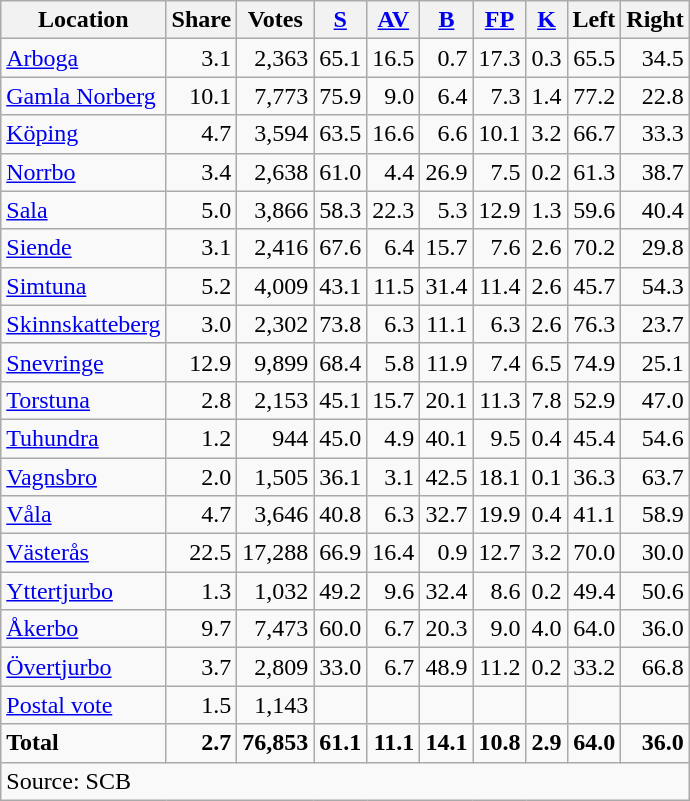<table class="wikitable sortable" style=text-align:right>
<tr>
<th>Location</th>
<th>Share</th>
<th>Votes</th>
<th><a href='#'>S</a></th>
<th><a href='#'>AV</a></th>
<th><a href='#'>B</a></th>
<th><a href='#'>FP</a></th>
<th><a href='#'>K</a></th>
<th>Left</th>
<th>Right</th>
</tr>
<tr>
<td align=left><a href='#'>Arboga</a></td>
<td>3.1</td>
<td>2,363</td>
<td>65.1</td>
<td>16.5</td>
<td>0.7</td>
<td>17.3</td>
<td>0.3</td>
<td>65.5</td>
<td>34.5</td>
</tr>
<tr>
<td align=left><a href='#'>Gamla Norberg</a></td>
<td>10.1</td>
<td>7,773</td>
<td>75.9</td>
<td>9.0</td>
<td>6.4</td>
<td>7.3</td>
<td>1.4</td>
<td>77.2</td>
<td>22.8</td>
</tr>
<tr>
<td align=left><a href='#'>Köping</a></td>
<td>4.7</td>
<td>3,594</td>
<td>63.5</td>
<td>16.6</td>
<td>6.6</td>
<td>10.1</td>
<td>3.2</td>
<td>66.7</td>
<td>33.3</td>
</tr>
<tr>
<td align=left><a href='#'>Norrbo</a></td>
<td>3.4</td>
<td>2,638</td>
<td>61.0</td>
<td>4.4</td>
<td>26.9</td>
<td>7.5</td>
<td>0.2</td>
<td>61.3</td>
<td>38.7</td>
</tr>
<tr>
<td align=left><a href='#'>Sala</a></td>
<td>5.0</td>
<td>3,866</td>
<td>58.3</td>
<td>22.3</td>
<td>5.3</td>
<td>12.9</td>
<td>1.3</td>
<td>59.6</td>
<td>40.4</td>
</tr>
<tr>
<td align=left><a href='#'>Siende</a></td>
<td>3.1</td>
<td>2,416</td>
<td>67.6</td>
<td>6.4</td>
<td>15.7</td>
<td>7.6</td>
<td>2.6</td>
<td>70.2</td>
<td>29.8</td>
</tr>
<tr>
<td align=left><a href='#'>Simtuna</a></td>
<td>5.2</td>
<td>4,009</td>
<td>43.1</td>
<td>11.5</td>
<td>31.4</td>
<td>11.4</td>
<td>2.6</td>
<td>45.7</td>
<td>54.3</td>
</tr>
<tr>
<td align=left><a href='#'>Skinnskatteberg</a></td>
<td>3.0</td>
<td>2,302</td>
<td>73.8</td>
<td>6.3</td>
<td>11.1</td>
<td>6.3</td>
<td>2.6</td>
<td>76.3</td>
<td>23.7</td>
</tr>
<tr>
<td align=left><a href='#'>Snevringe</a></td>
<td>12.9</td>
<td>9,899</td>
<td>68.4</td>
<td>5.8</td>
<td>11.9</td>
<td>7.4</td>
<td>6.5</td>
<td>74.9</td>
<td>25.1</td>
</tr>
<tr>
<td align=left><a href='#'>Torstuna</a></td>
<td>2.8</td>
<td>2,153</td>
<td>45.1</td>
<td>15.7</td>
<td>20.1</td>
<td>11.3</td>
<td>7.8</td>
<td>52.9</td>
<td>47.0</td>
</tr>
<tr>
<td align=left><a href='#'>Tuhundra</a></td>
<td>1.2</td>
<td>944</td>
<td>45.0</td>
<td>4.9</td>
<td>40.1</td>
<td>9.5</td>
<td>0.4</td>
<td>45.4</td>
<td>54.6</td>
</tr>
<tr>
<td align=left><a href='#'>Vagnsbro</a></td>
<td>2.0</td>
<td>1,505</td>
<td>36.1</td>
<td>3.1</td>
<td>42.5</td>
<td>18.1</td>
<td>0.1</td>
<td>36.3</td>
<td>63.7</td>
</tr>
<tr>
<td align=left><a href='#'>Våla</a></td>
<td>4.7</td>
<td>3,646</td>
<td>40.8</td>
<td>6.3</td>
<td>32.7</td>
<td>19.9</td>
<td>0.4</td>
<td>41.1</td>
<td>58.9</td>
</tr>
<tr>
<td align=left><a href='#'>Västerås</a></td>
<td>22.5</td>
<td>17,288</td>
<td>66.9</td>
<td>16.4</td>
<td>0.9</td>
<td>12.7</td>
<td>3.2</td>
<td>70.0</td>
<td>30.0</td>
</tr>
<tr>
<td align=left><a href='#'>Yttertjurbo</a></td>
<td>1.3</td>
<td>1,032</td>
<td>49.2</td>
<td>9.6</td>
<td>32.4</td>
<td>8.6</td>
<td>0.2</td>
<td>49.4</td>
<td>50.6</td>
</tr>
<tr>
<td align=left><a href='#'>Åkerbo</a></td>
<td>9.7</td>
<td>7,473</td>
<td>60.0</td>
<td>6.7</td>
<td>20.3</td>
<td>9.0</td>
<td>4.0</td>
<td>64.0</td>
<td>36.0</td>
</tr>
<tr>
<td align=left><a href='#'>Övertjurbo</a></td>
<td>3.7</td>
<td>2,809</td>
<td>33.0</td>
<td>6.7</td>
<td>48.9</td>
<td>11.2</td>
<td>0.2</td>
<td>33.2</td>
<td>66.8</td>
</tr>
<tr>
<td align=left><a href='#'>Postal vote</a></td>
<td>1.5</td>
<td>1,143</td>
<td></td>
<td></td>
<td></td>
<td></td>
<td></td>
<td></td>
<td></td>
</tr>
<tr>
<td align=left><strong>Total</strong></td>
<td><strong>2.7</strong></td>
<td><strong>76,853</strong></td>
<td><strong>61.1</strong></td>
<td><strong>11.1</strong></td>
<td><strong>14.1</strong></td>
<td><strong>10.8</strong></td>
<td><strong>2.9</strong></td>
<td><strong>64.0</strong></td>
<td><strong>36.0</strong></td>
</tr>
<tr>
<td align=left colspan=10>Source: SCB </td>
</tr>
</table>
